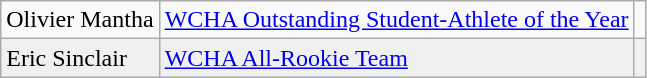<table class="wikitable">
<tr>
<td>Olivier Mantha</td>
<td><a href='#'>WCHA Outstanding Student-Athlete of the Year</a></td>
<td></td>
</tr>
<tr bgcolor=f0f0f0>
<td>Eric Sinclair</td>
<td><a href='#'>WCHA All-Rookie Team</a></td>
<td></td>
</tr>
</table>
